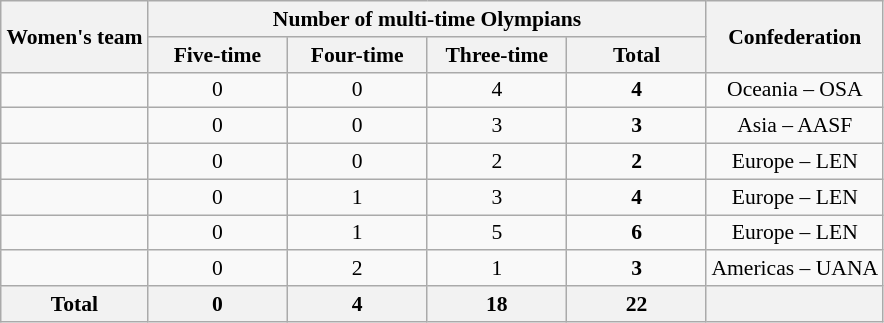<table class="wikitable sortable" style="text-align: center; font-size: 90%; margin-left: 1em;">
<tr>
<th rowspan="2">Women's team</th>
<th colspan="4">Number of multi-time Olympians</th>
<th rowspan="2">Confederation</th>
</tr>
<tr>
<th style="width: 6em;">Five-time</th>
<th style="width: 6em;">Four-time</th>
<th style="width: 6em;">Three-time</th>
<th style="width: 6em;">Total</th>
</tr>
<tr>
<td style="text-align: left;"></td>
<td>0</td>
<td>0</td>
<td>4</td>
<td><strong>4</strong></td>
<td>Oceania – OSA</td>
</tr>
<tr>
<td style="text-align: left;"></td>
<td>0</td>
<td>0</td>
<td>3</td>
<td><strong>3</strong></td>
<td>Asia – AASF</td>
</tr>
<tr>
<td style="text-align: left;"></td>
<td>0</td>
<td>0</td>
<td>2</td>
<td><strong>2</strong></td>
<td>Europe – LEN</td>
</tr>
<tr>
<td style="text-align: left;"></td>
<td>0</td>
<td>1</td>
<td>3</td>
<td><strong>4</strong></td>
<td>Europe – LEN</td>
</tr>
<tr>
<td style="text-align: left;"></td>
<td>0</td>
<td>1</td>
<td>5</td>
<td><strong>6</strong></td>
<td>Europe – LEN</td>
</tr>
<tr>
<td style="text-align: left;"></td>
<td>0</td>
<td>2</td>
<td>1</td>
<td><strong>3</strong></td>
<td>Americas – UANA</td>
</tr>
<tr>
<th>Total</th>
<th>0</th>
<th>4</th>
<th>18</th>
<th>22</th>
<th></th>
</tr>
</table>
